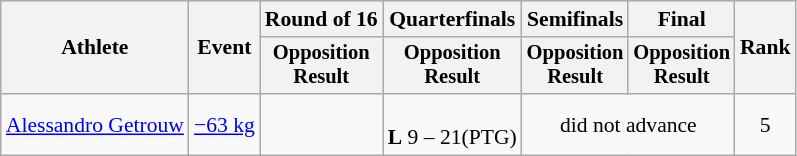<table class="wikitable" style="font-size:90%;">
<tr>
<th rowspan=2>Athlete</th>
<th rowspan=2>Event</th>
<th>Round of 16</th>
<th>Quarterfinals</th>
<th>Semifinals</th>
<th>Final</th>
<th rowspan=2>Rank</th>
</tr>
<tr style="font-size:95%">
<th>Opposition<br>Result</th>
<th>Opposition<br>Result</th>
<th>Opposition<br>Result</th>
<th>Opposition<br>Result</th>
</tr>
<tr align=center>
<td align=left><a href='#'>Alessandro Getrouw</a></td>
<td align=left><a href='#'>−63 kg</a></td>
<td></td>
<td><br><strong>L</strong> 9 – 21(PTG)</td>
<td colspan=2>did not advance</td>
<td>5</td>
</tr>
</table>
